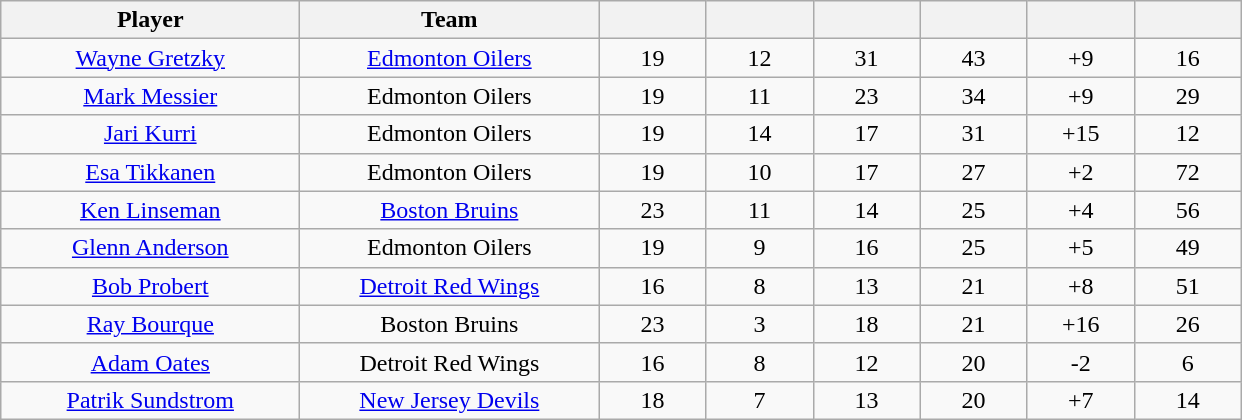<table style="padding:3px; border-spacing:0; text-align:center;" class="wikitable sortable">
<tr>
<th style="width:12em">Player</th>
<th style="width:12em">Team</th>
<th style="width:4em"></th>
<th style="width:4em"></th>
<th style="width:4em"></th>
<th style="width:4em"></th>
<th data-sort-type="number" style="width:4em"></th>
<th style="width:4em"></th>
</tr>
<tr>
<td><a href='#'>Wayne Gretzky</a></td>
<td><a href='#'>Edmonton Oilers</a></td>
<td>19</td>
<td>12</td>
<td>31</td>
<td>43</td>
<td>+9</td>
<td>16</td>
</tr>
<tr>
<td><a href='#'>Mark Messier</a></td>
<td>Edmonton Oilers</td>
<td>19</td>
<td>11</td>
<td>23</td>
<td>34</td>
<td>+9</td>
<td>29</td>
</tr>
<tr>
<td><a href='#'>Jari Kurri</a></td>
<td>Edmonton Oilers</td>
<td>19</td>
<td>14</td>
<td>17</td>
<td>31</td>
<td>+15</td>
<td>12</td>
</tr>
<tr>
<td><a href='#'>Esa Tikkanen</a></td>
<td>Edmonton Oilers</td>
<td>19</td>
<td>10</td>
<td>17</td>
<td>27</td>
<td>+2</td>
<td>72</td>
</tr>
<tr>
<td><a href='#'>Ken Linseman</a></td>
<td><a href='#'>Boston Bruins</a></td>
<td>23</td>
<td>11</td>
<td>14</td>
<td>25</td>
<td>+4</td>
<td>56</td>
</tr>
<tr>
<td><a href='#'>Glenn Anderson</a></td>
<td>Edmonton Oilers</td>
<td>19</td>
<td>9</td>
<td>16</td>
<td>25</td>
<td>+5</td>
<td>49</td>
</tr>
<tr>
<td><a href='#'>Bob Probert</a></td>
<td><a href='#'>Detroit Red Wings</a></td>
<td>16</td>
<td>8</td>
<td>13</td>
<td>21</td>
<td>+8</td>
<td>51</td>
</tr>
<tr>
<td><a href='#'>Ray Bourque</a></td>
<td>Boston Bruins</td>
<td>23</td>
<td>3</td>
<td>18</td>
<td>21</td>
<td>+16</td>
<td>26</td>
</tr>
<tr>
<td><a href='#'>Adam Oates</a></td>
<td>Detroit Red Wings</td>
<td>16</td>
<td>8</td>
<td>12</td>
<td>20</td>
<td>-2</td>
<td>6</td>
</tr>
<tr>
<td><a href='#'>Patrik Sundstrom</a></td>
<td><a href='#'>New Jersey Devils</a></td>
<td>18</td>
<td>7</td>
<td>13</td>
<td>20</td>
<td>+7</td>
<td>14</td>
</tr>
</table>
